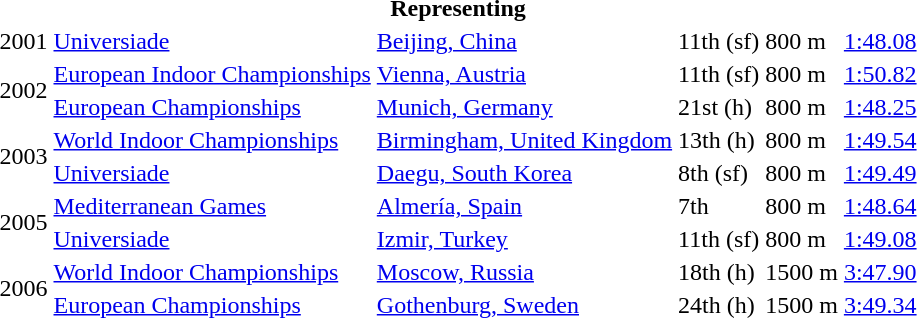<table>
<tr>
<th colspan="6">Representing </th>
</tr>
<tr>
<td>2001</td>
<td><a href='#'>Universiade</a></td>
<td><a href='#'>Beijing, China</a></td>
<td>11th (sf)</td>
<td>800 m</td>
<td><a href='#'>1:48.08</a></td>
</tr>
<tr>
<td rowspan=2>2002</td>
<td><a href='#'>European Indoor Championships</a></td>
<td><a href='#'>Vienna, Austria</a></td>
<td>11th (sf)</td>
<td>800 m</td>
<td><a href='#'>1:50.82</a></td>
</tr>
<tr>
<td><a href='#'>European Championships</a></td>
<td><a href='#'>Munich, Germany</a></td>
<td>21st (h)</td>
<td>800 m</td>
<td><a href='#'>1:48.25</a></td>
</tr>
<tr>
<td rowspan=2>2003</td>
<td><a href='#'>World Indoor Championships</a></td>
<td><a href='#'>Birmingham, United Kingdom</a></td>
<td>13th (h)</td>
<td>800 m</td>
<td><a href='#'>1:49.54</a></td>
</tr>
<tr>
<td><a href='#'>Universiade</a></td>
<td><a href='#'>Daegu, South Korea</a></td>
<td>8th (sf)</td>
<td>800 m</td>
<td><a href='#'>1:49.49</a></td>
</tr>
<tr>
<td rowspan=2>2005</td>
<td><a href='#'>Mediterranean Games</a></td>
<td><a href='#'>Almería, Spain</a></td>
<td>7th</td>
<td>800 m</td>
<td><a href='#'>1:48.64</a></td>
</tr>
<tr>
<td><a href='#'>Universiade</a></td>
<td><a href='#'>Izmir, Turkey</a></td>
<td>11th (sf)</td>
<td>800 m</td>
<td><a href='#'>1:49.08</a></td>
</tr>
<tr>
<td rowspan=2>2006</td>
<td><a href='#'>World Indoor Championships</a></td>
<td><a href='#'>Moscow, Russia</a></td>
<td>18th (h)</td>
<td>1500 m</td>
<td><a href='#'>3:47.90</a></td>
</tr>
<tr>
<td><a href='#'>European Championships</a></td>
<td><a href='#'>Gothenburg, Sweden</a></td>
<td>24th (h)</td>
<td>1500 m</td>
<td><a href='#'>3:49.34</a></td>
</tr>
</table>
